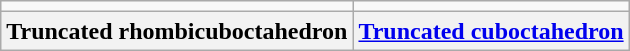<table class=wikitable>
<tr>
<td></td>
<td></td>
</tr>
<tr>
<th>Truncated rhombicuboctahedron</th>
<th><a href='#'>Truncated cuboctahedron</a></th>
</tr>
</table>
